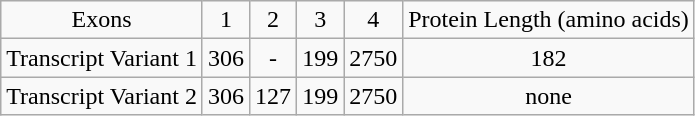<table class="wikitable">
<tr>
<td style="text-align: center;">Exons</td>
<td style="text-align: center;">1</td>
<td style="text-align: center;">2</td>
<td style="text-align: center;">3</td>
<td style="text-align: center;">4</td>
<td style="text-align: center;">Protein Length (amino acids)</td>
</tr>
<tr>
<td style="text-align: center;">Transcript Variant 1</td>
<td style="text-align: center;">306</td>
<td style="text-align: center;">-</td>
<td style="text-align: center;">199</td>
<td style="text-align: center;">2750</td>
<td style="text-align: center;">182</td>
</tr>
<tr>
<td style="text-align: center;">Transcript Variant 2</td>
<td style="text-align: center;">306</td>
<td style="text-align: center;">127</td>
<td style="text-align: center;">199</td>
<td style="text-align: center;">2750</td>
<td style="text-align: center;">none</td>
</tr>
</table>
